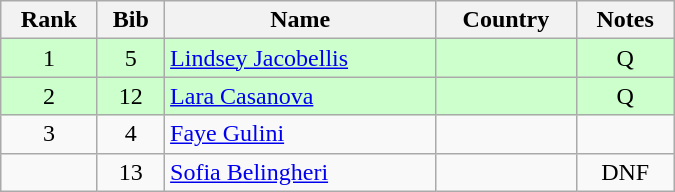<table class="wikitable" style="text-align:center; width:450px">
<tr>
<th>Rank</th>
<th>Bib</th>
<th>Name</th>
<th>Country</th>
<th>Notes</th>
</tr>
<tr bgcolor=ccffcc>
<td>1</td>
<td>5</td>
<td align=left><a href='#'>Lindsey Jacobellis</a></td>
<td align=left></td>
<td>Q</td>
</tr>
<tr bgcolor=ccffcc>
<td>2</td>
<td>12</td>
<td align=left><a href='#'>Lara Casanova</a></td>
<td align=left></td>
<td>Q</td>
</tr>
<tr>
<td>3</td>
<td>4</td>
<td align=left><a href='#'>Faye Gulini</a></td>
<td align=left></td>
<td></td>
</tr>
<tr>
<td></td>
<td>13</td>
<td align=left><a href='#'>Sofia Belingheri</a></td>
<td align=left></td>
<td>DNF</td>
</tr>
</table>
